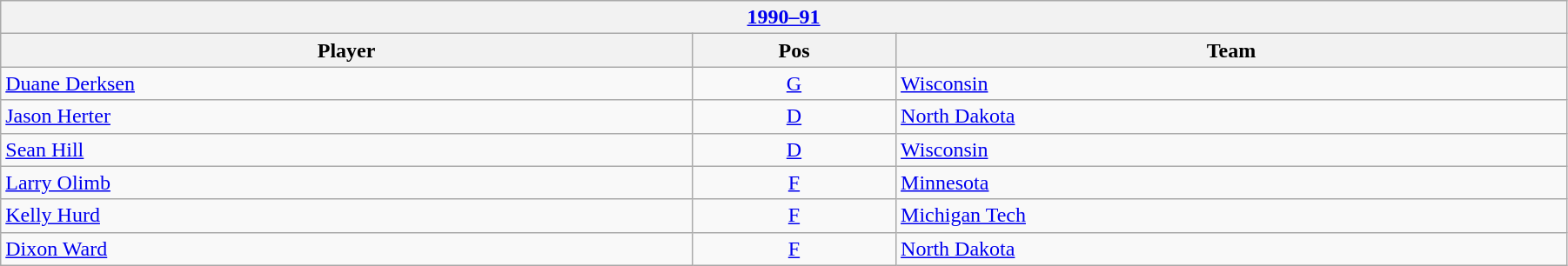<table class="wikitable" width=95%>
<tr>
<th colspan=3><a href='#'>1990–91</a></th>
</tr>
<tr>
<th>Player</th>
<th>Pos</th>
<th>Team</th>
</tr>
<tr>
<td><a href='#'>Duane Derksen</a></td>
<td align=center><a href='#'>G</a></td>
<td><a href='#'>Wisconsin</a></td>
</tr>
<tr>
<td><a href='#'>Jason Herter</a></td>
<td align=center><a href='#'>D</a></td>
<td><a href='#'>North Dakota</a></td>
</tr>
<tr>
<td><a href='#'>Sean Hill</a></td>
<td align=center><a href='#'>D</a></td>
<td><a href='#'>Wisconsin</a></td>
</tr>
<tr>
<td><a href='#'>Larry Olimb</a></td>
<td align=center><a href='#'>F</a></td>
<td><a href='#'>Minnesota</a></td>
</tr>
<tr>
<td><a href='#'>Kelly Hurd</a></td>
<td align=center><a href='#'>F</a></td>
<td><a href='#'>Michigan Tech</a></td>
</tr>
<tr>
<td><a href='#'>Dixon Ward</a></td>
<td align=center><a href='#'>F</a></td>
<td><a href='#'>North Dakota</a></td>
</tr>
</table>
